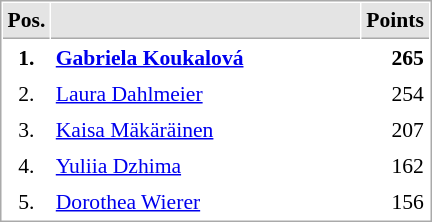<table cellspacing="1" cellpadding="3" style="border:1px solid #AAAAAA;font-size:90%">
<tr bgcolor="#E4E4E4">
<th style="border-bottom:1px solid #AAAAAA" width=10>Pos.</th>
<th style="border-bottom:1px solid #AAAAAA" width=200></th>
<th style="border-bottom:1px solid #AAAAAA" width=20>Points</th>
</tr>
<tr>
<td align="center"><strong>1.</strong></td>
<td> <strong><a href='#'>Gabriela Koukalová</a></strong></td>
<td align="right"><strong>265</strong></td>
</tr>
<tr>
<td align="center">2.</td>
<td> <a href='#'>Laura Dahlmeier</a></td>
<td align="right">254</td>
</tr>
<tr>
<td align="center">3.</td>
<td> <a href='#'>Kaisa Mäkäräinen</a></td>
<td align="right">207</td>
</tr>
<tr>
<td align="center">4.</td>
<td> <a href='#'>Yuliia Dzhima</a></td>
<td align="right">162</td>
</tr>
<tr>
<td align="center">5.</td>
<td> <a href='#'>Dorothea Wierer</a></td>
<td align="right">156</td>
</tr>
</table>
